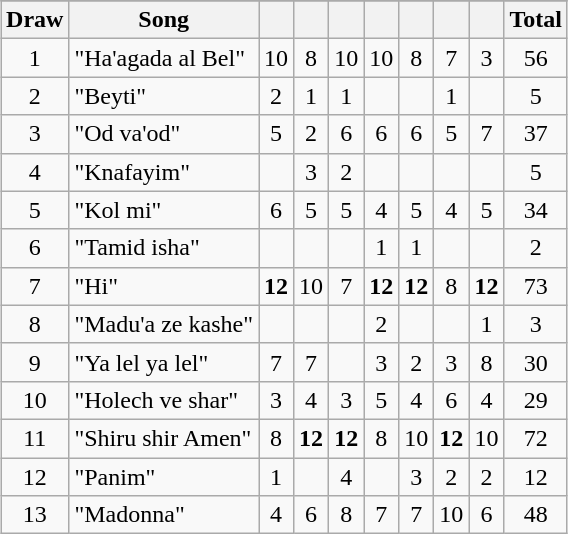<table class="wikitable plainrowheaders" style="margin: 1em auto 1em auto; text-align:center;">
<tr>
</tr>
<tr>
<th scope="col">Draw</th>
<th scope="col">Song</th>
<th></th>
<th></th>
<th></th>
<th></th>
<th></th>
<th></th>
<th></th>
<th scope="col">Total</th>
</tr>
<tr>
<td>1</td>
<td align="left">"Ha'agada al Bel"</td>
<td style="text-align:center">10</td>
<td style="text-align:center">8</td>
<td style="text-align:center">10</td>
<td style="text-align:center">10</td>
<td style="text-align:center">8</td>
<td style="text-align:center">7</td>
<td style="text-align:center">3</td>
<td style="text-align:center">56</td>
</tr>
<tr>
<td>2</td>
<td align="left">"Beyti"</td>
<td style="text-align:center">2</td>
<td style="text-align:center">1</td>
<td style="text-align:center">1</td>
<td style="text-align:center"></td>
<td style="text-align:center"></td>
<td style="text-align:center">1</td>
<td style="text-align:center"></td>
<td style="text-align:center">5</td>
</tr>
<tr>
<td>3</td>
<td align="left">"Od va'od"</td>
<td style="text-align:center">5</td>
<td style="text-align:center">2</td>
<td style="text-align:center">6</td>
<td style="text-align:center">6</td>
<td style="text-align:center">6</td>
<td style="text-align:center">5</td>
<td style="text-align:center">7</td>
<td style="text-align:center">37</td>
</tr>
<tr>
<td>4</td>
<td align="left">"Knafayim"</td>
<td style="text-align:center"></td>
<td style="text-align:center">3</td>
<td style="text-align:center">2</td>
<td style="text-align:center"></td>
<td style="text-align:center"></td>
<td style="text-align:center"></td>
<td style="text-align:center"></td>
<td style="text-align:center">5</td>
</tr>
<tr>
<td>5</td>
<td align="left">"Kol mi"</td>
<td style="text-align:center">6</td>
<td style="text-align:center">5</td>
<td style="text-align:center">5</td>
<td style="text-align:center">4</td>
<td style="text-align:center">5</td>
<td style="text-align:center">4</td>
<td style="text-align:center">5</td>
<td style="text-align:center">34</td>
</tr>
<tr>
<td>6</td>
<td align="left">"Tamid isha"</td>
<td style="text-align:center"></td>
<td style="text-align:center"></td>
<td style="text-align:center"></td>
<td style="text-align:center">1</td>
<td style="text-align:center">1</td>
<td style="text-align:center"></td>
<td style="text-align:center"></td>
<td style="text-align:center">2</td>
</tr>
<tr>
<td>7</td>
<td align="left">"Hi"</td>
<td style="text-align:center"><strong>12</strong></td>
<td style="text-align:center">10</td>
<td style="text-align:center">7</td>
<td style="text-align:center"><strong>12</strong></td>
<td style="text-align:center"><strong>12</strong></td>
<td style="text-align:center">8</td>
<td style="text-align:center"><strong>12</strong></td>
<td style="text-align:center">73</td>
</tr>
<tr>
<td>8</td>
<td align="left">"Madu'a ze kashe"</td>
<td style="text-align:center"></td>
<td style="text-align:center"></td>
<td style="text-align:center"></td>
<td style="text-align:center">2</td>
<td style="text-align:center"></td>
<td style="text-align:center"></td>
<td style="text-align:center">1</td>
<td style="text-align:center">3</td>
</tr>
<tr>
<td>9</td>
<td align="left">"Ya lel ya lel"</td>
<td style="text-align:center">7</td>
<td style="text-align:center">7</td>
<td style="text-align:center"></td>
<td style="text-align:center">3</td>
<td style="text-align:center">2</td>
<td style="text-align:center">3</td>
<td style="text-align:center">8</td>
<td style="text-align:center">30</td>
</tr>
<tr>
<td>10</td>
<td align="left">"Holech ve shar"</td>
<td style="text-align:center">3</td>
<td style="text-align:center">4</td>
<td style="text-align:center">3</td>
<td style="text-align:center">5</td>
<td style="text-align:center">4</td>
<td style="text-align:center">6</td>
<td style="text-align:center">4</td>
<td style="text-align:center">29</td>
</tr>
<tr>
<td>11</td>
<td align="left">"Shiru shir Amen"</td>
<td style="text-align:center">8</td>
<td style="text-align:center"><strong>12</strong></td>
<td style="text-align:center"><strong>12</strong></td>
<td style="text-align:center">8</td>
<td style="text-align:center">10</td>
<td style="text-align:center"><strong>12</strong></td>
<td style="text-align:center">10</td>
<td style="text-align:center">72</td>
</tr>
<tr>
<td>12</td>
<td align="left">"Panim"</td>
<td style="text-align:center">1</td>
<td style="text-align:center"></td>
<td style="text-align:center">4</td>
<td style="text-align:center"></td>
<td style="text-align:center">3</td>
<td style="text-align:center">2</td>
<td style="text-align:center">2</td>
<td style="text-align:center">12</td>
</tr>
<tr>
<td>13</td>
<td align="left">"Madonna"</td>
<td style="text-align:center">4</td>
<td style="text-align:center">6</td>
<td style="text-align:center">8</td>
<td style="text-align:center">7</td>
<td style="text-align:center">7</td>
<td style="text-align:center">10</td>
<td style="text-align:center">6</td>
<td style="text-align:center">48</td>
</tr>
</table>
